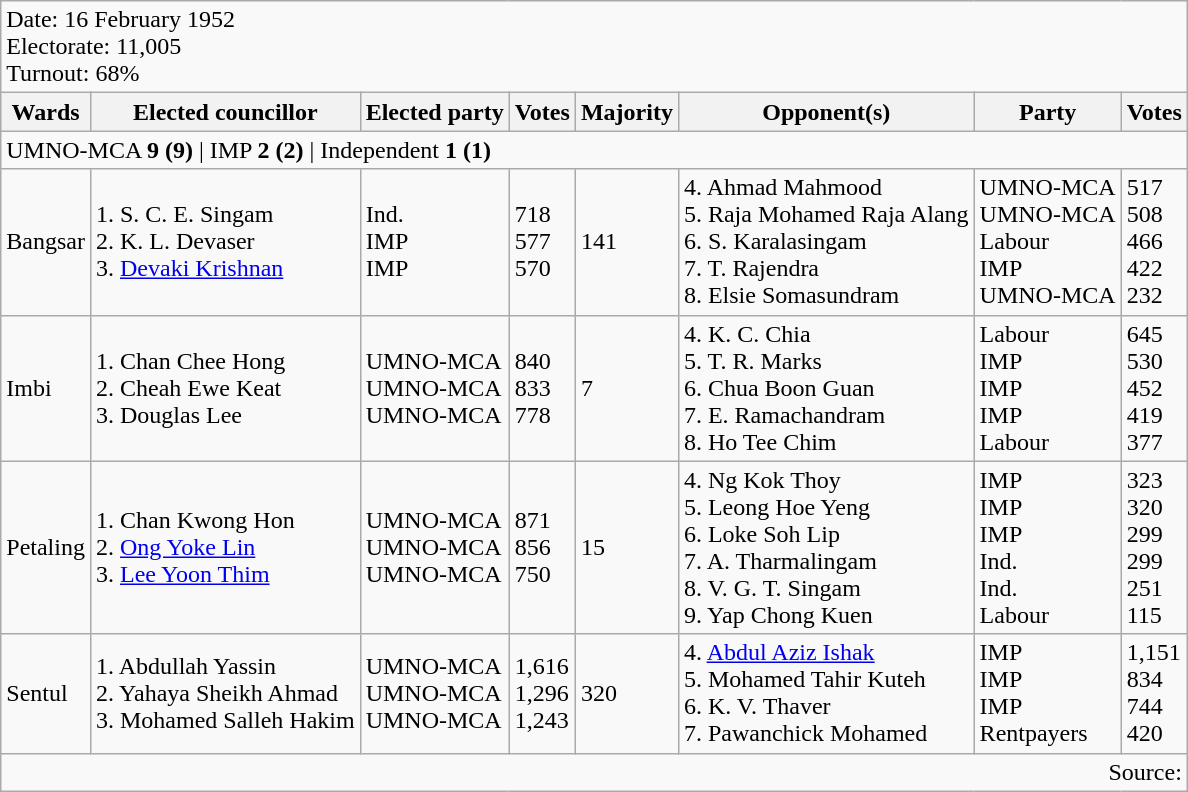<table class=wikitable>
<tr>
<td colspan=8>Date: 16 February 1952<br>Electorate: 11,005<br>Turnout: 68%</td>
</tr>
<tr>
<th>Wards</th>
<th>Elected councillor</th>
<th>Elected party</th>
<th>Votes</th>
<th>Majority</th>
<th>Opponent(s)</th>
<th>Party</th>
<th>Votes</th>
</tr>
<tr>
<td colspan=8>UMNO-MCA <strong>9 (9)</strong> | IMP <strong>2 (2)</strong> | Independent <strong>1 (1)</strong> </td>
</tr>
<tr>
<td>Bangsar</td>
<td>1. S. C. E. Singam<br>2. K. L. Devaser<br>3. <a href='#'>Devaki Krishnan</a></td>
<td>Ind.<br>IMP<br>IMP</td>
<td>718<br>577<br>570</td>
<td>141</td>
<td>4. Ahmad Mahmood<br>5. Raja Mohamed Raja Alang<br>6. S. Karalasingam<br>7. T. Rajendra<br>8. Elsie Somasundram</td>
<td>UMNO-MCA<br>UMNO-MCA<br>Labour<br>IMP<br>UMNO-MCA</td>
<td>517<br>508<br>466<br>422<br>232</td>
</tr>
<tr>
<td>Imbi</td>
<td>1. Chan Chee Hong<br>2. Cheah Ewe Keat<br>3. Douglas Lee</td>
<td>UMNO-MCA<br>UMNO-MCA<br>UMNO-MCA</td>
<td>840<br>833<br>778</td>
<td>7</td>
<td>4. K. C. Chia<br>5. T. R. Marks<br>6. Chua Boon Guan<br>7. E. Ramachandram<br>8. Ho Tee Chim</td>
<td>Labour<br>IMP<br>IMP<br>IMP<br>Labour</td>
<td>645<br>530<br>452<br>419<br>377</td>
</tr>
<tr>
<td>Petaling</td>
<td>1. Chan Kwong Hon<br>2. <a href='#'>Ong Yoke Lin</a><br>3. <a href='#'>Lee Yoon Thim</a></td>
<td>UMNO-MCA<br>UMNO-MCA<br>UMNO-MCA</td>
<td>871<br>856<br>750</td>
<td>15</td>
<td>4. Ng Kok Thoy<br>5. Leong Hoe Yeng<br>6. Loke Soh Lip<br>7. A. Tharmalingam<br>8. V. G. T. Singam<br>9. Yap Chong Kuen</td>
<td>IMP<br>IMP<br>IMP<br>Ind.<br>Ind.<br>Labour</td>
<td>323<br>320<br>299<br>299<br>251<br>115</td>
</tr>
<tr>
<td>Sentul</td>
<td>1. Abdullah Yassin<br>2. Yahaya Sheikh Ahmad<br>3. Mohamed Salleh Hakim</td>
<td>UMNO-MCA<br>UMNO-MCA<br>UMNO-MCA</td>
<td>1,616<br>1,296<br>1,243</td>
<td>320</td>
<td>4. <a href='#'>Abdul Aziz Ishak</a><br>5. Mohamed Tahir Kuteh<br>6. K. V. Thaver<br>7. Pawanchick Mohamed</td>
<td>IMP<br>IMP<br>IMP<br>Rentpayers</td>
<td>1,151<br>834<br>744<br>420</td>
</tr>
<tr>
<td colspan=8 align=right>Source: </td>
</tr>
</table>
